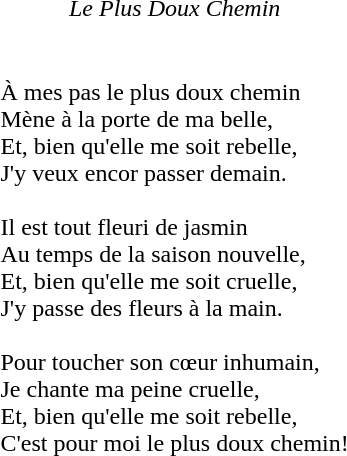<table>
<tr>
<td style="text-align:center"><em>Le Plus Doux Chemin</em></td>
</tr>
<tr>
<td><blockquote><br>À mes pas le plus doux chemin<br>
Mène à la porte de ma belle,<br>
Et, bien qu'elle me soit rebelle,
<br>J'y veux encor passer demain.<br><br>Il est tout fleuri de jasmin<br>
Au temps de la saison nouvelle,
<br>Et, bien qu'elle me soit cruelle,
<br>J'y passe des fleurs à la main.<br><br>Pour toucher son cœur inhumain,
<br>Je chante ma peine cruelle,
<br>Et, bien qu'elle me soit rebelle,
<br>C'est pour moi le plus doux chemin!
</blockquote></td>
</tr>
</table>
